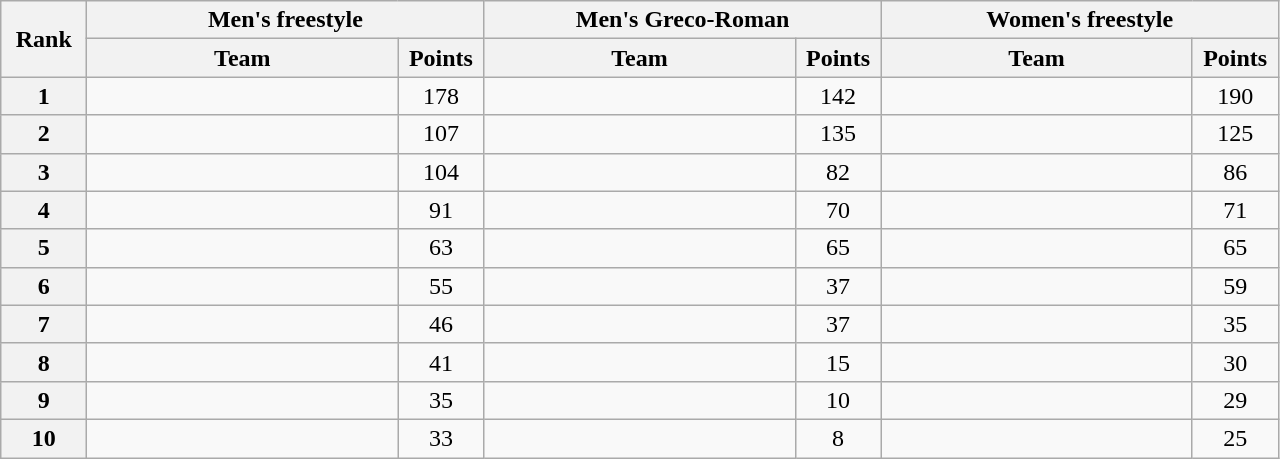<table class="wikitable" style="text-align:center;">
<tr>
<th width=50 rowspan="2">Rank</th>
<th colspan="2">Men's freestyle</th>
<th colspan="2">Men's Greco-Roman</th>
<th colspan="2">Women's freestyle</th>
</tr>
<tr>
<th width=200>Team</th>
<th width=50>Points</th>
<th width=200>Team</th>
<th width=50>Points</th>
<th width=200>Team</th>
<th width=50>Points</th>
</tr>
<tr>
<th>1</th>
<td align=left></td>
<td>178</td>
<td align=left></td>
<td>142</td>
<td align=left></td>
<td>190</td>
</tr>
<tr>
<th>2</th>
<td align=left></td>
<td>107</td>
<td align=left></td>
<td>135</td>
<td align=left></td>
<td>125</td>
</tr>
<tr>
<th>3</th>
<td align=left></td>
<td>104</td>
<td align=left></td>
<td>82</td>
<td align=left></td>
<td>86</td>
</tr>
<tr>
<th>4</th>
<td align=left></td>
<td>91</td>
<td align=left></td>
<td>70</td>
<td align=left></td>
<td>71</td>
</tr>
<tr>
<th>5</th>
<td align=left></td>
<td>63</td>
<td align=left></td>
<td>65</td>
<td align=left></td>
<td>65</td>
</tr>
<tr>
<th>6</th>
<td align=left></td>
<td>55</td>
<td align=left></td>
<td>37</td>
<td align=left></td>
<td>59</td>
</tr>
<tr>
<th>7</th>
<td align=left></td>
<td>46</td>
<td align=left></td>
<td>37</td>
<td align=left></td>
<td>35</td>
</tr>
<tr>
<th>8</th>
<td align=left></td>
<td>41</td>
<td align=left></td>
<td>15</td>
<td align=left></td>
<td>30</td>
</tr>
<tr>
<th>9</th>
<td align=left></td>
<td>35</td>
<td align=left></td>
<td>10</td>
<td align=left></td>
<td>29</td>
</tr>
<tr>
<th>10</th>
<td align=left></td>
<td>33</td>
<td align=left></td>
<td>8</td>
<td align=left></td>
<td>25</td>
</tr>
</table>
